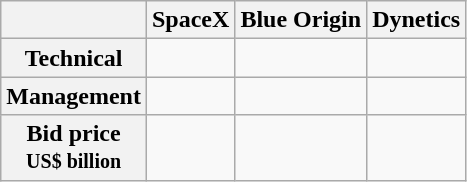<table class="wikitable">
<tr>
<th></th>
<th>SpaceX</th>
<th>Blue Origin</th>
<th>Dynetics</th>
</tr>
<tr>
<th>Technical</th>
<td></td>
<td></td>
<td></td>
</tr>
<tr>
<th>Management</th>
<td></td>
<td></td>
<td></td>
</tr>
<tr>
<th>Bid price<br><small>US$ billion</small></th>
<td></td>
<td></td>
<td></td>
</tr>
</table>
